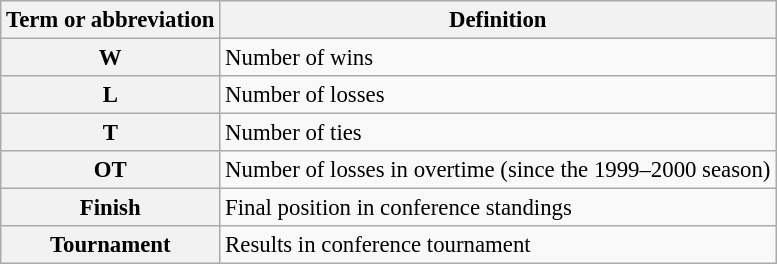<table class="wikitable" style="font-size:95%">
<tr>
<th scope="col">Term or abbreviation</th>
<th scope="col">Definition</th>
</tr>
<tr>
<th scope="row">W</th>
<td>Number of wins</td>
</tr>
<tr>
<th scope="row">L</th>
<td>Number of losses</td>
</tr>
<tr>
<th scope="row">T</th>
<td>Number of ties</td>
</tr>
<tr>
<th scope="row">OT</th>
<td>Number of losses in overtime (since the 1999–2000 season)</td>
</tr>
<tr>
<th scope="row">Finish</th>
<td>Final position in conference standings</td>
</tr>
<tr>
<th scope="row">Tournament</th>
<td>Results in conference tournament</td>
</tr>
</table>
